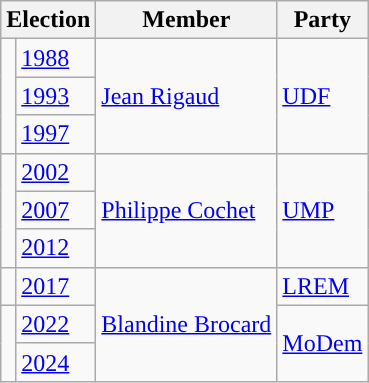<table class="wikitable">
<tr>
<th colspan=2>Election</th>
<th>Member</th>
<th>Party</th>
</tr>
<tr>
<td rowspan="3" style="background-color: "></td>
<td><a href='#'>1988</a></td>
<td rowspan="3"><a href='#'>Jean Rigaud</a></td>
<td rowspan="3"><a href='#'>UDF</a></td>
</tr>
<tr>
<td><a href='#'>1993</a></td>
</tr>
<tr>
<td><a href='#'>1997</a></td>
</tr>
<tr>
<td rowspan="3" style="background-color: "></td>
<td><a href='#'>2002</a></td>
<td rowspan="3"><a href='#'>Philippe Cochet</a></td>
<td rowspan="3"><a href='#'>UMP</a></td>
</tr>
<tr>
<td><a href='#'>2007</a></td>
</tr>
<tr>
<td><a href='#'>2012</a></td>
</tr>
<tr>
<td style="background-color: "></td>
<td><a href='#'>2017</a></td>
<td rowspan="3"><a href='#'>Blandine Brocard</a></td>
<td><a href='#'>LREM</a></td>
</tr>
<tr>
<td rowspan="2" style="background-color: "></td>
<td><a href='#'>2022</a></td>
<td rowspan="2"><a href='#'>MoDem</a></td>
</tr>
<tr>
<td><a href='#'>2024</a></td>
</tr>
</table>
